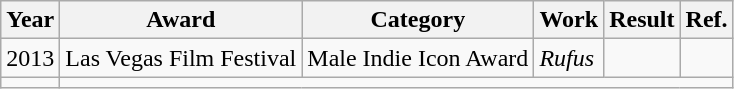<table class="wikitable plainrowheaders">
<tr>
<th>Year</th>
<th>Award</th>
<th>Category</th>
<th>Work</th>
<th>Result</th>
<th>Ref.</th>
</tr>
<tr>
<td>2013</td>
<td>Las Vegas Film Festival</td>
<td>Male Indie Icon Award</td>
<td><em>Rufus</em></td>
<td></td>
<td></td>
</tr>
<tr>
<td></td>
</tr>
</table>
